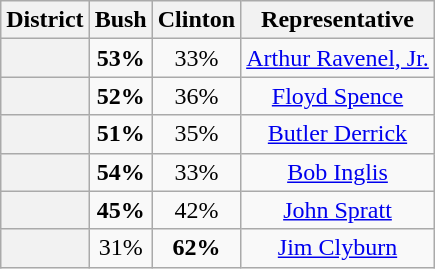<table class=wikitable>
<tr>
<th>District</th>
<th>Bush</th>
<th>Clinton</th>
<th>Representative</th>
</tr>
<tr align=center>
<th></th>
<td><strong>53%</strong></td>
<td>33%</td>
<td><a href='#'>Arthur Ravenel, Jr.</a></td>
</tr>
<tr align=center>
<th></th>
<td><strong>52%</strong></td>
<td>36%</td>
<td><a href='#'>Floyd Spence</a></td>
</tr>
<tr align=center>
<th></th>
<td><strong>51%</strong></td>
<td>35%</td>
<td><a href='#'>Butler Derrick</a></td>
</tr>
<tr align=center>
<th></th>
<td><strong>54%</strong></td>
<td>33%</td>
<td><a href='#'>Bob Inglis</a></td>
</tr>
<tr align=center>
<th></th>
<td><strong>45%</strong></td>
<td>42%</td>
<td><a href='#'>John Spratt</a></td>
</tr>
<tr align=center>
<th></th>
<td>31%</td>
<td><strong>62%</strong></td>
<td><a href='#'>Jim Clyburn</a></td>
</tr>
</table>
